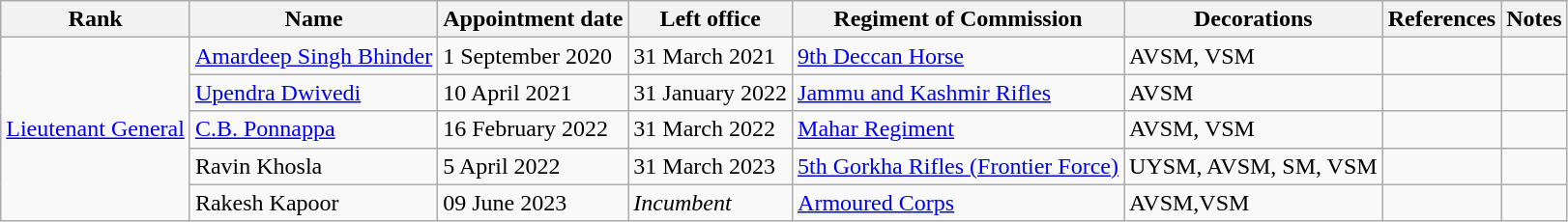<table class="wikitable sortable">
<tr>
<th>Rank</th>
<th>Name</th>
<th>Appointment date</th>
<th>Left office</th>
<th>Regiment of Commission</th>
<th>Decorations</th>
<th>References</th>
<th>Notes</th>
</tr>
<tr>
<td rowspan="41"><a href='#'>Lieutenant General</a></td>
<td><a href='#'>Amardeep Singh Bhinder</a></td>
<td>1 September 2020</td>
<td>31 March 2021</td>
<td><a href='#'>9th Deccan Horse</a></td>
<td>AVSM, VSM</td>
<td></td>
<td></td>
</tr>
<tr>
<td><a href='#'>Upendra Dwivedi</a></td>
<td>10 April 2021</td>
<td>31 January 2022</td>
<td><a href='#'>Jammu and Kashmir Rifles</a></td>
<td>AVSM</td>
<td></td>
<td></td>
</tr>
<tr>
<td><a href='#'>C.B. Ponnappa</a></td>
<td>16 February 2022</td>
<td>31 March 2022</td>
<td><a href='#'>Mahar Regiment</a></td>
<td>AVSM, VSM</td>
<td></td>
<td></td>
</tr>
<tr>
<td>Ravin Khosla</td>
<td>5 April 2022</td>
<td>31 March 2023</td>
<td><a href='#'>5th Gorkha Rifles (Frontier Force)</a></td>
<td>UYSM, AVSM, SM, VSM</td>
<td></td>
<td></td>
</tr>
<tr>
<td>Rakesh Kapoor</td>
<td>09 June 2023</td>
<td><em>Incumbent</em></td>
<td><a href='#'>Armoured Corps</a></td>
<td>AVSM,VSM</td>
<td></td>
<td></td>
</tr>
</table>
